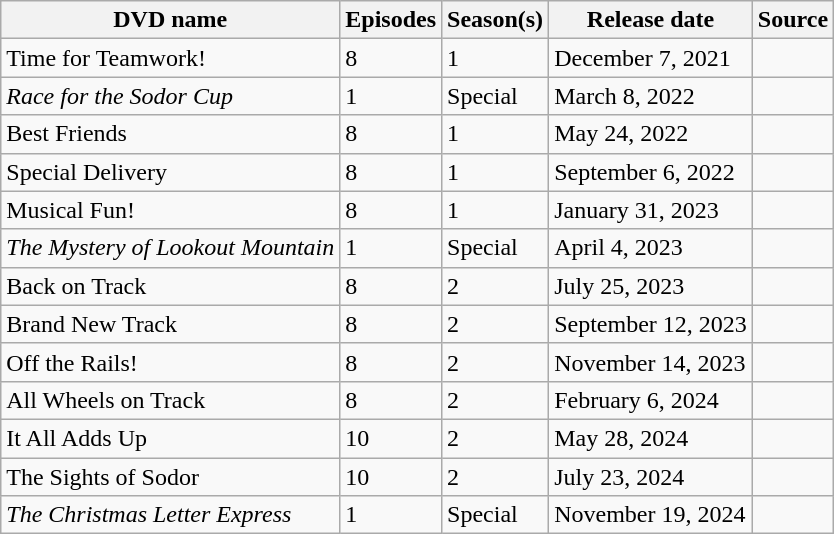<table class="wikitable">
<tr>
<th>DVD name</th>
<th>Episodes</th>
<th>Season(s)</th>
<th>Release date</th>
<th>Source</th>
</tr>
<tr>
<td>Time for Teamwork!</td>
<td>8</td>
<td>1</td>
<td>December 7, 2021</td>
<td></td>
</tr>
<tr>
<td><em>Race for the Sodor Cup</em></td>
<td>1</td>
<td>Special</td>
<td>March 8, 2022</td>
<td></td>
</tr>
<tr>
<td>Best Friends</td>
<td>8</td>
<td>1</td>
<td>May 24, 2022</td>
<td></td>
</tr>
<tr>
<td>Special Delivery</td>
<td>8</td>
<td>1</td>
<td>September 6, 2022</td>
<td></td>
</tr>
<tr>
<td>Musical Fun!</td>
<td>8</td>
<td>1</td>
<td>January 31, 2023</td>
<td></td>
</tr>
<tr>
<td><em>The Mystery of Lookout Mountain</em></td>
<td>1</td>
<td>Special</td>
<td>April 4, 2023</td>
<td></td>
</tr>
<tr>
<td>Back on Track</td>
<td>8</td>
<td>2</td>
<td>July 25, 2023</td>
<td></td>
</tr>
<tr>
<td>Brand New Track</td>
<td>8</td>
<td>2</td>
<td>September 12, 2023</td>
<td></td>
</tr>
<tr>
<td>Off the Rails!</td>
<td>8</td>
<td>2</td>
<td>November 14, 2023</td>
<td></td>
</tr>
<tr>
<td>All Wheels on Track</td>
<td>8</td>
<td>2</td>
<td>February 6, 2024</td>
<td></td>
</tr>
<tr>
<td>It All Adds Up</td>
<td>10</td>
<td>2</td>
<td>May 28, 2024</td>
<td></td>
</tr>
<tr>
<td>The Sights of Sodor</td>
<td>10</td>
<td>2</td>
<td>July 23, 2024</td>
<td></td>
</tr>
<tr>
<td><em>The Christmas Letter Express</em></td>
<td>1</td>
<td>Special</td>
<td>November 19, 2024</td>
<td></td>
</tr>
</table>
